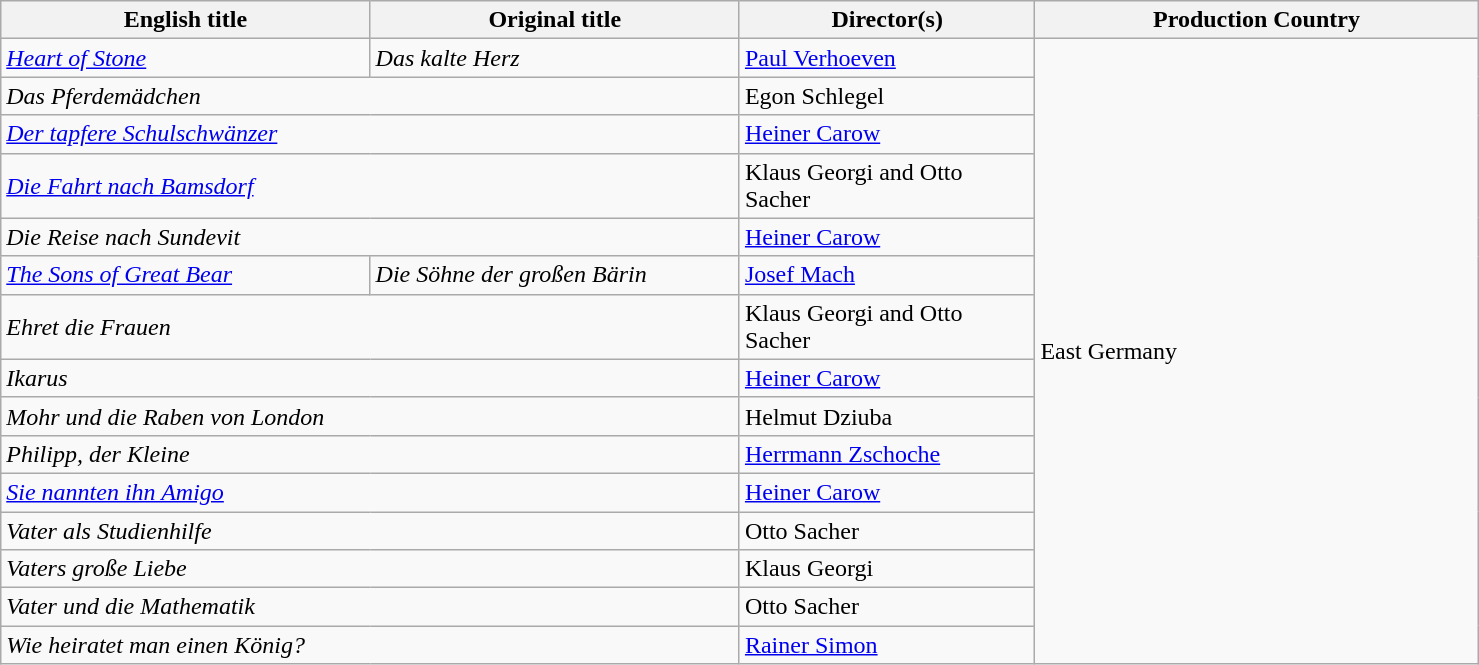<table class="sortable wikitable" width="78%" cellpadding="5">
<tr>
<th width="25%">English title</th>
<th width="25%">Original title</th>
<th width="20%">Director(s)</th>
<th width="30%">Production Country</th>
</tr>
<tr>
<td><em><a href='#'>Heart of Stone</a></em></td>
<td><em>Das kalte Herz</em></td>
<td><a href='#'>Paul Verhoeven</a></td>
<td rowspan="15">East Germany</td>
</tr>
<tr>
<td colspan="2"><em>Das Pferdemädchen</em></td>
<td>Egon Schlegel</td>
</tr>
<tr>
<td colspan="2"><em><a href='#'>Der tapfere Schulschwänzer</a></em></td>
<td><a href='#'>Heiner Carow</a></td>
</tr>
<tr>
<td colspan="2"><em><a href='#'>Die Fahrt nach Bamsdorf</a></em></td>
<td>Klaus Georgi and Otto Sacher</td>
</tr>
<tr>
<td colspan="2"><em>Die Reise nach Sundevit</em></td>
<td><a href='#'>Heiner Carow</a></td>
</tr>
<tr>
<td><em><a href='#'>The Sons of Great Bear</a></em></td>
<td><em>Die Söhne der großen Bärin</em></td>
<td><a href='#'>Josef Mach</a></td>
</tr>
<tr>
<td colspan="2"><em>Ehret die Frauen</em></td>
<td>Klaus Georgi and Otto Sacher</td>
</tr>
<tr>
<td colspan="2"><em>Ikarus</em></td>
<td><a href='#'>Heiner Carow</a></td>
</tr>
<tr>
<td colspan="2"><em>Mohr und die Raben von London</em></td>
<td>Helmut Dziuba</td>
</tr>
<tr>
<td colspan="2"><em>Philipp, der Kleine</em></td>
<td><a href='#'>Herrmann Zschoche</a></td>
</tr>
<tr>
<td colspan="2"><em><a href='#'>Sie nannten ihn Amigo</a></em></td>
<td><a href='#'>Heiner Carow</a></td>
</tr>
<tr>
<td colspan="2"><em>Vater als Studienhilfe</em></td>
<td>Otto Sacher</td>
</tr>
<tr>
<td colspan="2"><em>Vaters große Liebe</em></td>
<td>Klaus Georgi</td>
</tr>
<tr>
<td colspan="2"><em>Vater und die Mathematik</em></td>
<td>Otto Sacher</td>
</tr>
<tr>
<td colspan="2"><em>Wie heiratet man einen König?</em></td>
<td><a href='#'>Rainer Simon</a></td>
</tr>
</table>
